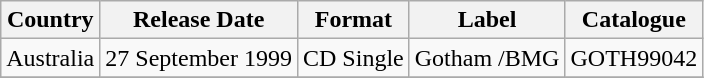<table class="wikitable" border="1">
<tr>
<th>Country</th>
<th>Release Date</th>
<th>Format</th>
<th>Label</th>
<th>Catalogue</th>
</tr>
<tr>
<td>Australia</td>
<td>27 September 1999</td>
<td>CD Single</td>
<td>Gotham /BMG</td>
<td>GOTH99042</td>
</tr>
<tr>
</tr>
</table>
